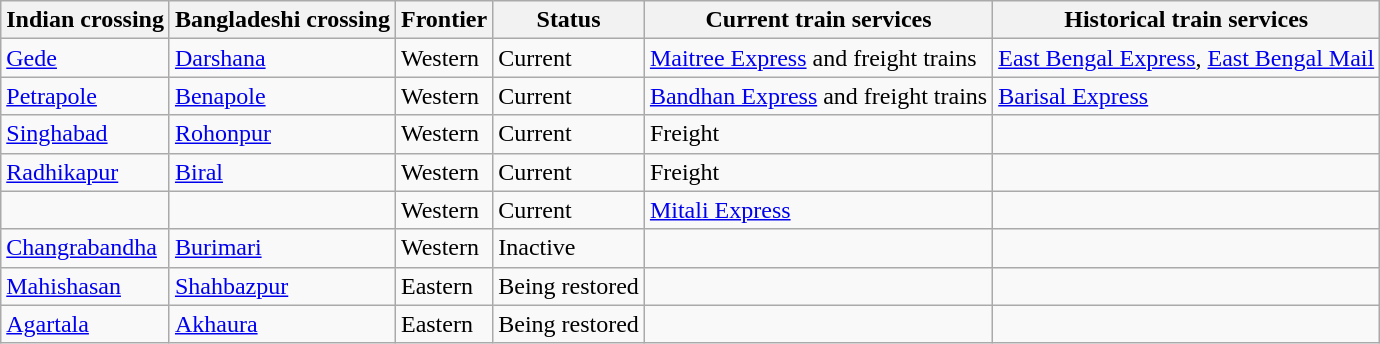<table class="wikitable sortable">
<tr>
<th>Indian crossing</th>
<th>Bangladeshi crossing</th>
<th>Frontier<br></th>
<th>Status</th>
<th>Current train services</th>
<th>Historical train services</th>
</tr>
<tr>
<td><a href='#'>Gede</a></td>
<td><a href='#'>Darshana</a></td>
<td>Western</td>
<td>Current</td>
<td><a href='#'>Maitree Express</a> and freight trains</td>
<td><a href='#'>East Bengal Express</a>, <a href='#'>East Bengal Mail</a></td>
</tr>
<tr>
<td><a href='#'>Petrapole</a></td>
<td><a href='#'>Benapole</a></td>
<td>Western</td>
<td>Current</td>
<td><a href='#'>Bandhan Express</a> and freight trains</td>
<td><a href='#'>Barisal Express</a></td>
</tr>
<tr>
<td><a href='#'>Singhabad</a></td>
<td><a href='#'>Rohonpur</a></td>
<td>Western</td>
<td>Current</td>
<td>Freight</td>
<td></td>
</tr>
<tr>
<td><a href='#'>Radhikapur</a></td>
<td><a href='#'>Biral</a></td>
<td>Western</td>
<td>Current</td>
<td>Freight</td>
<td></td>
</tr>
<tr>
<td></td>
<td></td>
<td>Western</td>
<td>Current</td>
<td><a href='#'>Mitali Express</a></td>
<td></td>
</tr>
<tr>
<td><a href='#'>Changrabandha</a></td>
<td><a href='#'>Burimari</a></td>
<td>Western</td>
<td>Inactive </td>
<td></td>
<td></td>
</tr>
<tr>
<td><a href='#'>Mahishasan</a></td>
<td><a href='#'>Shahbazpur</a></td>
<td>Eastern</td>
<td>Being restored </td>
<td></td>
<td></td>
</tr>
<tr>
<td><a href='#'>Agartala</a></td>
<td><a href='#'>Akhaura</a></td>
<td>Eastern</td>
<td>Being restored </td>
<td></td>
<td></td>
</tr>
</table>
